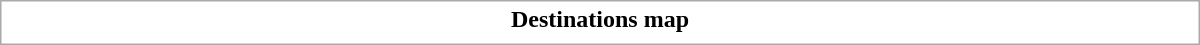<table class="collapsible collapsed" style="border:1px #aaa solid; width:50em; margin:0.2em auto">
<tr>
<th>Destinations map</th>
</tr>
<tr>
<td></td>
</tr>
</table>
